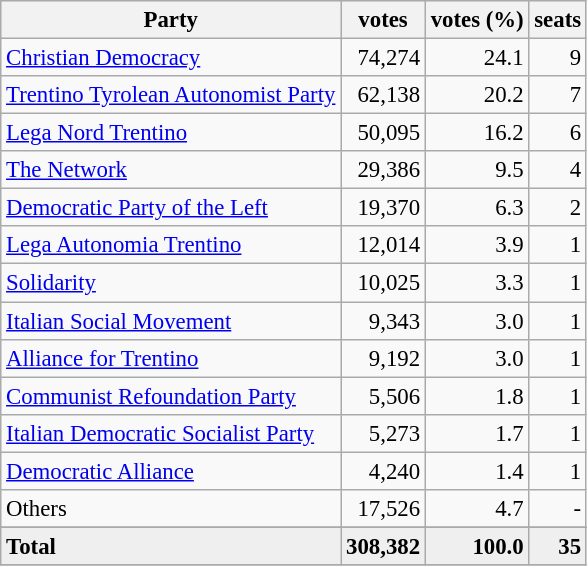<table class="wikitable" style="font-size:95%">
<tr bgcolor="EFEFEF">
<th>Party</th>
<th>votes</th>
<th>votes (%)</th>
<th>seats</th>
</tr>
<tr>
<td><a href='#'>Christian Democracy</a></td>
<td align=right>74,274</td>
<td align=right>24.1</td>
<td align=right>9</td>
</tr>
<tr>
<td><a href='#'>Trentino Tyrolean Autonomist Party</a></td>
<td align=right>62,138</td>
<td align=right>20.2</td>
<td align=right>7</td>
</tr>
<tr>
<td><a href='#'>Lega Nord Trentino</a></td>
<td align=right>50,095</td>
<td align=right>16.2</td>
<td align=right>6</td>
</tr>
<tr>
<td><a href='#'>The Network</a></td>
<td align=right>29,386</td>
<td align=right>9.5</td>
<td align=right>4</td>
</tr>
<tr>
<td><a href='#'>Democratic Party of the Left</a></td>
<td align=right>19,370</td>
<td align=right>6.3</td>
<td align=right>2</td>
</tr>
<tr>
<td><a href='#'>Lega Autonomia Trentino</a></td>
<td align=right>12,014</td>
<td align=right>3.9</td>
<td align=right>1</td>
</tr>
<tr>
<td><a href='#'>Solidarity</a></td>
<td align=right>10,025</td>
<td align=right>3.3</td>
<td align=right>1</td>
</tr>
<tr>
<td><a href='#'>Italian Social Movement</a></td>
<td align=right>9,343</td>
<td align=right>3.0</td>
<td align=right>1</td>
</tr>
<tr>
<td><a href='#'>Alliance for Trentino</a></td>
<td align=right>9,192</td>
<td align=right>3.0</td>
<td align=right>1</td>
</tr>
<tr>
<td><a href='#'>Communist Refoundation Party</a></td>
<td align=right>5,506</td>
<td align=right>1.8</td>
<td align=right>1</td>
</tr>
<tr>
<td><a href='#'>Italian Democratic Socialist Party</a></td>
<td align=right>5,273</td>
<td align=right>1.7</td>
<td align=right>1</td>
</tr>
<tr>
<td><a href='#'>Democratic Alliance</a></td>
<td align=right>4,240</td>
<td align=right>1.4</td>
<td align=right>1</td>
</tr>
<tr>
<td>Others</td>
<td align=right>17,526</td>
<td align=right>4.7</td>
<td align=right>-</td>
</tr>
<tr>
</tr>
<tr bgcolor="EFEFEF">
<td><strong>Total</strong></td>
<td align=right><strong>308,382</strong></td>
<td align=right><strong>100.0</strong></td>
<td align=right><strong>35</strong></td>
</tr>
<tr>
</tr>
</table>
